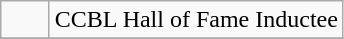<table class="wikitable">
<tr>
<td scope="col" style="width: 25px" !scope="row" style="background:#ffb;"></td>
<td>CCBL Hall of Fame Inductee</td>
</tr>
<tr>
</tr>
</table>
